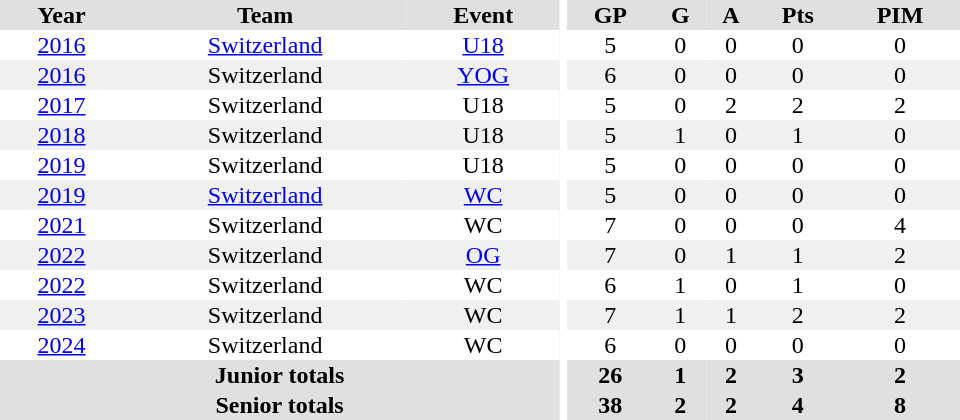<table border="0" cellpadding="1" cellspacing="0" ID="Table3" style="text-align:center; width:40em">
<tr ALIGN="center" bgcolor="#e0e0e0">
<th>Year</th>
<th>Team</th>
<th>Event</th>
<th rowspan="99" bgcolor="#ffffff"></th>
<th>GP</th>
<th>G</th>
<th>A</th>
<th>Pts</th>
<th>PIM</th>
</tr>
<tr>
<td><a href='#'>2016</a></td>
<td><a href='#'>Switzerland</a></td>
<td><a href='#'>U18</a></td>
<td>5</td>
<td>0</td>
<td>0</td>
<td>0</td>
<td>0</td>
</tr>
<tr bgcolor="#f0f0f0">
<td><a href='#'>2016</a></td>
<td>Switzerland</td>
<td><a href='#'>YOG</a></td>
<td>6</td>
<td>0</td>
<td>0</td>
<td>0</td>
<td>0</td>
</tr>
<tr>
<td><a href='#'>2017</a></td>
<td>Switzerland</td>
<td>U18</td>
<td>5</td>
<td>0</td>
<td>2</td>
<td>2</td>
<td>2</td>
</tr>
<tr bgcolor="#f0f0f0">
<td><a href='#'>2018</a></td>
<td>Switzerland</td>
<td>U18</td>
<td>5</td>
<td>1</td>
<td>0</td>
<td>1</td>
<td>0</td>
</tr>
<tr>
<td><a href='#'>2019</a></td>
<td>Switzerland</td>
<td>U18</td>
<td>5</td>
<td>0</td>
<td>0</td>
<td>0</td>
<td>0</td>
</tr>
<tr bgcolor="#f0f0f0">
<td><a href='#'>2019</a></td>
<td><a href='#'>Switzerland</a></td>
<td><a href='#'>WC</a></td>
<td>5</td>
<td>0</td>
<td>0</td>
<td>0</td>
<td>0</td>
</tr>
<tr>
<td><a href='#'>2021</a></td>
<td>Switzerland</td>
<td>WC</td>
<td>7</td>
<td>0</td>
<td>0</td>
<td>0</td>
<td>4</td>
</tr>
<tr bgcolor="#f0f0f0">
<td><a href='#'>2022</a></td>
<td>Switzerland</td>
<td><a href='#'>OG</a></td>
<td>7</td>
<td>0</td>
<td>1</td>
<td>1</td>
<td>2</td>
</tr>
<tr>
<td><a href='#'>2022</a></td>
<td>Switzerland</td>
<td>WC</td>
<td>6</td>
<td>1</td>
<td>0</td>
<td>1</td>
<td>0</td>
</tr>
<tr bgcolor="#f0f0f0">
<td><a href='#'>2023</a></td>
<td>Switzerland</td>
<td>WC</td>
<td>7</td>
<td>1</td>
<td>1</td>
<td>2</td>
<td>2</td>
</tr>
<tr>
<td><a href='#'>2024</a></td>
<td>Switzerland</td>
<td>WC</td>
<td>6</td>
<td>0</td>
<td>0</td>
<td>0</td>
<td>0</td>
</tr>
<tr bgcolor="#e0e0e0">
<th colspan="3">Junior totals</th>
<th>26</th>
<th>1</th>
<th>2</th>
<th>3</th>
<th>2</th>
</tr>
<tr bgcolor="#e0e0e0">
<th colspan="3">Senior totals</th>
<th>38</th>
<th>2</th>
<th>2</th>
<th>4</th>
<th>8</th>
</tr>
</table>
